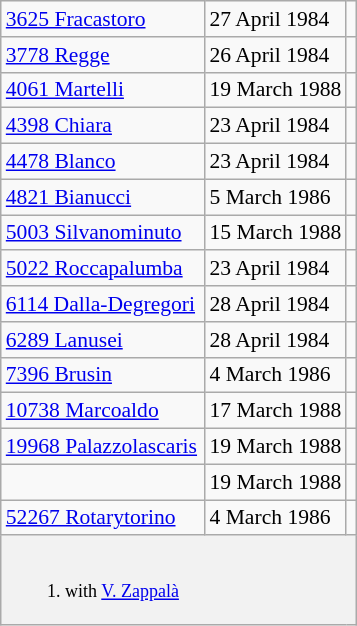<table class="wikitable floatright" style="font-size: 0.9em;">
<tr>
<td><a href='#'>3625 Fracastoro</a></td>
<td>27 April 1984</td>
<td></td>
</tr>
<tr>
<td><a href='#'>3778 Regge</a></td>
<td>26 April 1984</td>
<td></td>
</tr>
<tr>
<td><a href='#'>4061 Martelli</a></td>
<td>19 March 1988</td>
<td></td>
</tr>
<tr>
<td><a href='#'>4398 Chiara</a></td>
<td>23 April 1984</td>
<td></td>
</tr>
<tr>
<td><a href='#'>4478 Blanco</a> </td>
<td>23 April 1984</td>
<td></td>
</tr>
<tr>
<td><a href='#'>4821 Bianucci</a></td>
<td>5 March 1986</td>
<td></td>
</tr>
<tr>
<td><a href='#'>5003 Silvanominuto</a></td>
<td>15 March 1988</td>
<td></td>
</tr>
<tr>
<td><a href='#'>5022 Roccapalumba</a> </td>
<td>23 April 1984</td>
<td></td>
</tr>
<tr>
<td><a href='#'>6114 Dalla-Degregori</a> </td>
<td>28 April 1984</td>
<td></td>
</tr>
<tr>
<td><a href='#'>6289 Lanusei</a> </td>
<td>28 April 1984</td>
<td></td>
</tr>
<tr>
<td><a href='#'>7396 Brusin</a></td>
<td>4 March 1986</td>
<td></td>
</tr>
<tr>
<td><a href='#'>10738 Marcoaldo</a></td>
<td>17 March 1988</td>
<td></td>
</tr>
<tr>
<td><a href='#'>19968 Palazzolascaris</a></td>
<td>19 March 1988</td>
<td></td>
</tr>
<tr>
<td></td>
<td>19 March 1988</td>
<td></td>
</tr>
<tr>
<td><a href='#'>52267 Rotarytorino</a></td>
<td>4 March 1986</td>
<td></td>
</tr>
<tr>
<td colspan=3 style="font-size: smaller; background-color: #f2f2f2;"><br><ol><li> with <a href='#'>V. Zappalà</a></li></ol></td>
</tr>
</table>
